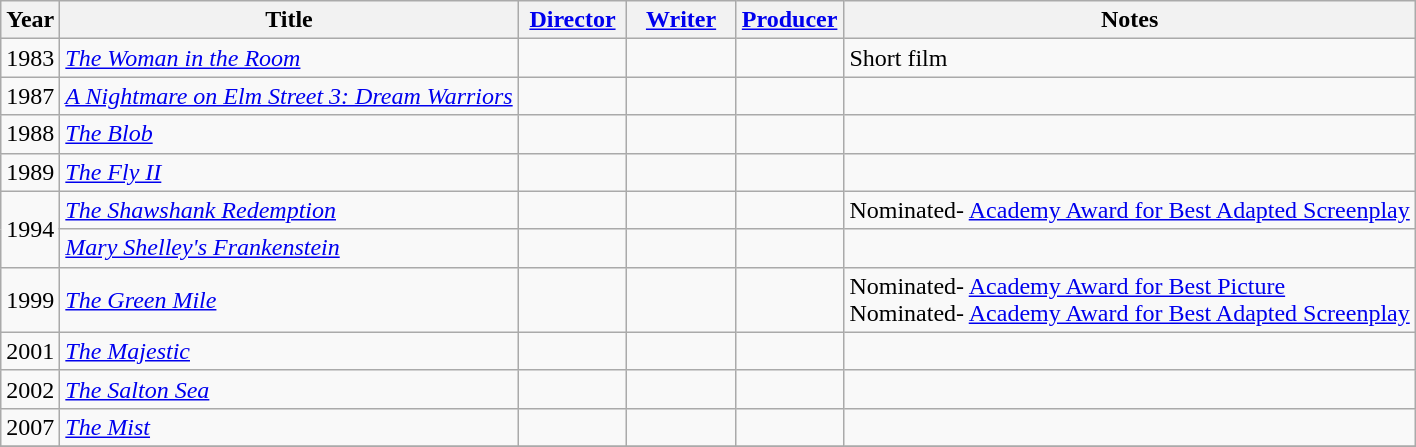<table class="wikitable">
<tr>
<th>Year</th>
<th>Title</th>
<th width=65><a href='#'>Director</a></th>
<th width=65><a href='#'>Writer</a></th>
<th width=65><a href='#'>Producer</a></th>
<th>Notes</th>
</tr>
<tr>
<td>1983</td>
<td><em><a href='#'>The Woman in the Room</a></em></td>
<td></td>
<td></td>
<td></td>
<td>Short film</td>
</tr>
<tr>
<td>1987</td>
<td><em><a href='#'>A Nightmare on Elm Street 3: Dream Warriors</a></em></td>
<td></td>
<td></td>
<td></td>
<td></td>
</tr>
<tr>
<td>1988</td>
<td><em><a href='#'>The Blob</a></em></td>
<td></td>
<td></td>
<td></td>
<td></td>
</tr>
<tr>
<td>1989</td>
<td><em><a href='#'>The Fly II</a></em></td>
<td></td>
<td></td>
<td></td>
<td></td>
</tr>
<tr>
<td rowspan="2">1994</td>
<td><em><a href='#'>The Shawshank Redemption</a></em></td>
<td></td>
<td></td>
<td></td>
<td>Nominated- <a href='#'>Academy Award for Best Adapted Screenplay</a></td>
</tr>
<tr>
<td><em><a href='#'>Mary Shelley's Frankenstein</a></em></td>
<td></td>
<td></td>
<td></td>
<td></td>
</tr>
<tr>
<td>1999</td>
<td><em><a href='#'>The Green Mile</a></em></td>
<td></td>
<td></td>
<td></td>
<td>Nominated- <a href='#'>Academy Award for Best Picture</a><br> Nominated- <a href='#'>Academy Award for Best Adapted Screenplay</a></td>
</tr>
<tr>
<td>2001</td>
<td><em><a href='#'>The Majestic</a></em></td>
<td></td>
<td></td>
<td></td>
<td></td>
</tr>
<tr>
<td>2002</td>
<td><em><a href='#'>The Salton Sea</a></em></td>
<td></td>
<td></td>
<td></td>
<td></td>
</tr>
<tr>
<td>2007</td>
<td><em><a href='#'>The Mist</a></em></td>
<td></td>
<td></td>
<td></td>
<td></td>
</tr>
<tr>
</tr>
</table>
